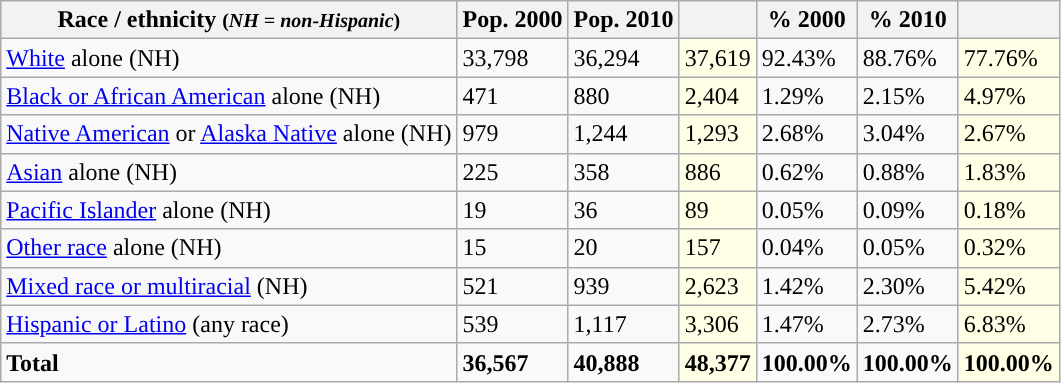<table class="wikitable">
<tr>
<th>Race / ethnicity <small>(<em>NH = non-Hispanic</em>)</small></th>
<th>Pop. 2000</th>
<th>Pop. 2010</th>
<th></th>
<th>% 2000</th>
<th>% 2010</th>
<th></th>
</tr>
<tr>
<td><a href='#'>White</a> alone (NH)</td>
<td>33,798</td>
<td>36,294</td>
<td style='background: #ffffe6;'>37,619</td>
<td>92.43%</td>
<td>88.76%</td>
<td style='background: #ffffe6;'>77.76%</td>
</tr>
<tr>
<td><a href='#'>Black or African American</a> alone (NH)</td>
<td>471</td>
<td>880</td>
<td style='background: #ffffe6;'>2,404</td>
<td>1.29%</td>
<td>2.15%</td>
<td style='background: #ffffe6;'>4.97%</td>
</tr>
<tr>
<td><a href='#'>Native American</a> or <a href='#'>Alaska Native</a> alone (NH)</td>
<td>979</td>
<td>1,244</td>
<td style='background: #ffffe6;'>1,293</td>
<td>2.68%</td>
<td>3.04%</td>
<td style='background: #ffffe6;'>2.67%</td>
</tr>
<tr>
<td><a href='#'>Asian</a> alone (NH)</td>
<td>225</td>
<td>358</td>
<td style='background: #ffffe6;'>886</td>
<td>0.62%</td>
<td>0.88%</td>
<td style='background: #ffffe6;'>1.83%</td>
</tr>
<tr>
<td><a href='#'>Pacific Islander</a> alone (NH)</td>
<td>19</td>
<td>36</td>
<td style='background: #ffffe6;'>89</td>
<td>0.05%</td>
<td>0.09%</td>
<td style='background: #ffffe6;'>0.18%</td>
</tr>
<tr>
<td><a href='#'>Other race</a> alone (NH)</td>
<td>15</td>
<td>20</td>
<td style='background: #ffffe6;'>157</td>
<td>0.04%</td>
<td>0.05%</td>
<td style='background: #ffffe6;'>0.32%</td>
</tr>
<tr>
<td><a href='#'>Mixed race or multiracial</a> (NH)</td>
<td>521</td>
<td>939</td>
<td style='background: #ffffe6;'>2,623</td>
<td>1.42%</td>
<td>2.30%</td>
<td style='background: #ffffe6;'>5.42%</td>
</tr>
<tr>
<td><a href='#'>Hispanic or Latino</a> (any race)</td>
<td>539</td>
<td>1,117</td>
<td style='background: #ffffe6;'>3,306</td>
<td>1.47%</td>
<td>2.73%</td>
<td style='background: #ffffe6;'>6.83%</td>
</tr>
<tr>
<td><strong>Total</strong></td>
<td><strong>36,567</strong></td>
<td><strong>40,888</strong></td>
<td style='background: #ffffe6;'><strong>48,377</strong></td>
<td><strong>100.00%</strong></td>
<td><strong>100.00%</strong></td>
<td style='background: #ffffe6;'><strong>100.00%</strong></td>
</tr>
</table>
